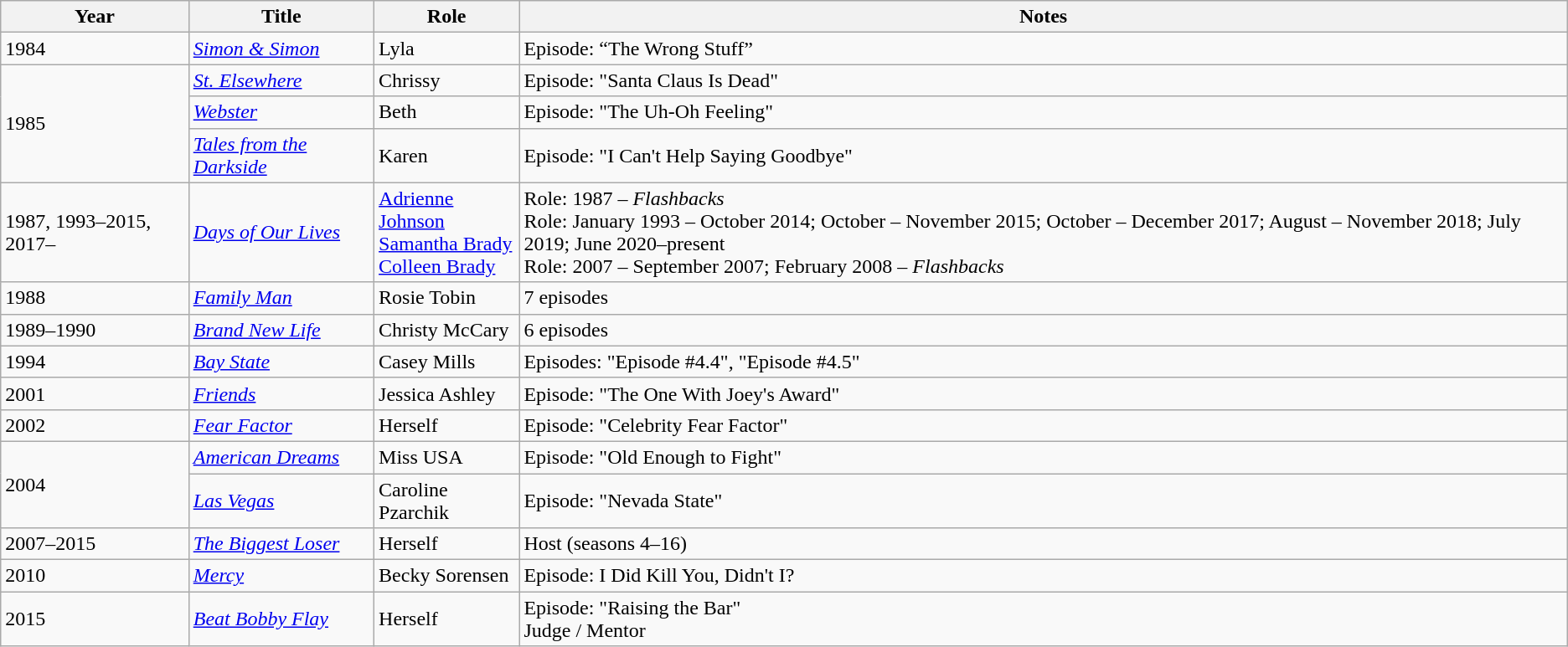<table class="wikitable sortable">
<tr>
<th>Year</th>
<th>Title</th>
<th>Role</th>
<th>Notes</th>
</tr>
<tr>
<td>1984</td>
<td><em><a href='#'>Simon & Simon</a></em></td>
<td>Lyla</td>
<td>Episode: “The Wrong Stuff”</td>
</tr>
<tr>
<td rowspan="3">1985</td>
<td><em><a href='#'>St. Elsewhere</a></em></td>
<td>Chrissy</td>
<td>Episode: "Santa Claus Is Dead"</td>
</tr>
<tr>
<td><em><a href='#'>Webster</a></em></td>
<td>Beth</td>
<td>Episode: "The Uh-Oh Feeling"</td>
</tr>
<tr>
<td><em><a href='#'>Tales from the Darkside</a></em></td>
<td>Karen</td>
<td>Episode: "I Can't Help Saying Goodbye"</td>
</tr>
<tr>
<td>1987, 1993–2015, 2017–</td>
<td><em><a href='#'>Days of Our Lives</a></em></td>
<td><a href='#'>Adrienne Johnson</a><br><a href='#'>Samantha Brady</a><br><a href='#'>Colleen Brady</a></td>
<td>Role: 1987 – <em>Flashbacks</em><br>Role:  January 1993 – October 2014; October – November 2015; October – December 2017; August – November 2018; July 2019; June 2020–present <br>Role: 2007 – September 2007; February 2008 – <em>Flashbacks</em></td>
</tr>
<tr>
<td>1988</td>
<td><em><a href='#'>Family Man</a></em></td>
<td>Rosie Tobin</td>
<td>7 episodes</td>
</tr>
<tr>
<td>1989–1990</td>
<td><em><a href='#'>Brand New Life</a></em></td>
<td>Christy McCary</td>
<td>6 episodes</td>
</tr>
<tr>
<td>1994</td>
<td><em><a href='#'>Bay State</a></em></td>
<td>Casey Mills</td>
<td>Episodes: "Episode #4.4", "Episode #4.5"</td>
</tr>
<tr>
<td>2001</td>
<td><em><a href='#'>Friends</a></em></td>
<td>Jessica Ashley</td>
<td>Episode: "The One With Joey's Award"</td>
</tr>
<tr>
<td>2002</td>
<td><em><a href='#'>Fear Factor</a></em></td>
<td>Herself</td>
<td>Episode: "Celebrity Fear Factor"</td>
</tr>
<tr>
<td rowspan="2">2004</td>
<td><em><a href='#'>American Dreams</a></em></td>
<td>Miss USA</td>
<td>Episode: "Old Enough to Fight"</td>
</tr>
<tr>
<td><em><a href='#'>Las Vegas</a></em></td>
<td>Caroline Pzarchik</td>
<td>Episode: "Nevada State"</td>
</tr>
<tr>
<td>2007–2015</td>
<td><em><a href='#'>The Biggest Loser</a></em></td>
<td>Herself</td>
<td>Host (seasons 4–16)</td>
</tr>
<tr>
<td>2010</td>
<td><em><a href='#'>Mercy</a></em></td>
<td>Becky Sorensen</td>
<td>Episode: I Did Kill You, Didn't I?</td>
</tr>
<tr>
<td>2015</td>
<td><em><a href='#'>Beat Bobby Flay</a></em></td>
<td>Herself</td>
<td>Episode: "Raising the Bar"<br>Judge / Mentor</td>
</tr>
</table>
